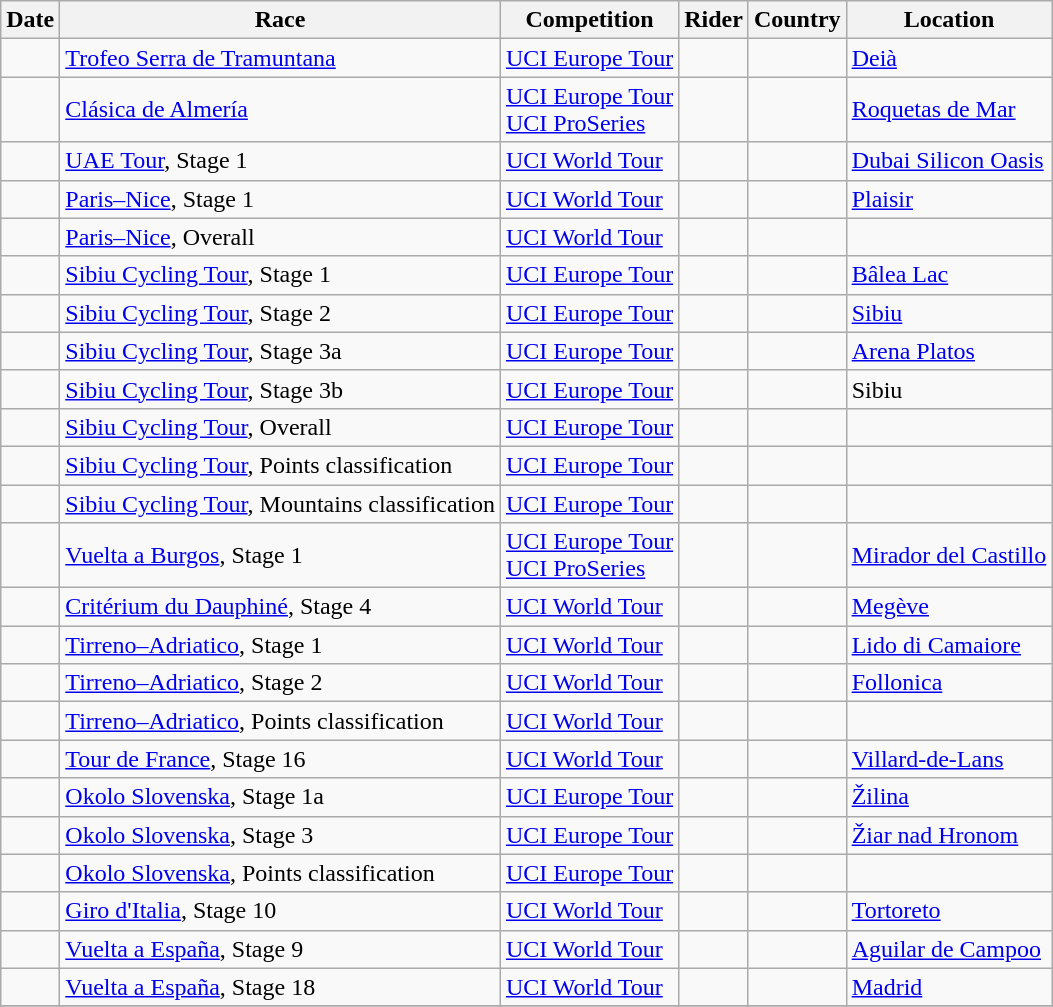<table class="wikitable sortable">
<tr>
<th>Date</th>
<th>Race</th>
<th>Competition</th>
<th>Rider</th>
<th>Country</th>
<th>Location</th>
</tr>
<tr>
<td></td>
<td><a href='#'>Trofeo Serra de Tramuntana</a></td>
<td><a href='#'>UCI Europe Tour</a></td>
<td></td>
<td></td>
<td><a href='#'>Deià</a></td>
</tr>
<tr>
<td></td>
<td><a href='#'>Clásica de Almería</a></td>
<td><a href='#'>UCI Europe Tour</a> <br> <a href='#'>UCI ProSeries</a></td>
<td></td>
<td></td>
<td><a href='#'>Roquetas de Mar</a></td>
</tr>
<tr>
<td></td>
<td><a href='#'>UAE Tour</a>, Stage 1</td>
<td><a href='#'>UCI World Tour</a></td>
<td></td>
<td></td>
<td><a href='#'>Dubai Silicon Oasis</a></td>
</tr>
<tr>
<td></td>
<td><a href='#'>Paris–Nice</a>, Stage 1</td>
<td><a href='#'>UCI World Tour</a></td>
<td></td>
<td></td>
<td><a href='#'>Plaisir</a></td>
</tr>
<tr>
<td></td>
<td><a href='#'>Paris–Nice</a>, Overall</td>
<td><a href='#'>UCI World Tour</a></td>
<td></td>
<td></td>
<td></td>
</tr>
<tr>
<td></td>
<td><a href='#'>Sibiu Cycling Tour</a>, Stage 1</td>
<td><a href='#'>UCI Europe Tour</a></td>
<td></td>
<td></td>
<td><a href='#'>Bâlea Lac</a></td>
</tr>
<tr>
<td></td>
<td><a href='#'>Sibiu Cycling Tour</a>, Stage 2</td>
<td><a href='#'>UCI Europe Tour</a></td>
<td></td>
<td></td>
<td><a href='#'>Sibiu</a></td>
</tr>
<tr>
<td></td>
<td><a href='#'>Sibiu Cycling Tour</a>, Stage 3a</td>
<td><a href='#'>UCI Europe Tour</a></td>
<td></td>
<td></td>
<td><a href='#'>Arena Platos</a></td>
</tr>
<tr>
<td></td>
<td><a href='#'>Sibiu Cycling Tour</a>, Stage 3b</td>
<td><a href='#'>UCI Europe Tour</a></td>
<td></td>
<td></td>
<td>Sibiu</td>
</tr>
<tr>
<td></td>
<td><a href='#'>Sibiu Cycling Tour</a>, Overall</td>
<td><a href='#'>UCI Europe Tour</a></td>
<td></td>
<td></td>
<td></td>
</tr>
<tr>
<td></td>
<td><a href='#'>Sibiu Cycling Tour</a>, Points classification</td>
<td><a href='#'>UCI Europe Tour</a></td>
<td></td>
<td></td>
<td></td>
</tr>
<tr>
<td></td>
<td><a href='#'>Sibiu Cycling Tour</a>, Mountains classification</td>
<td><a href='#'>UCI Europe Tour</a></td>
<td></td>
<td></td>
<td></td>
</tr>
<tr>
<td></td>
<td><a href='#'>Vuelta a Burgos</a>, Stage 1</td>
<td><a href='#'>UCI Europe Tour</a> <br> <a href='#'>UCI ProSeries</a></td>
<td></td>
<td></td>
<td><a href='#'>Mirador del Castillo</a></td>
</tr>
<tr>
<td></td>
<td><a href='#'>Critérium du Dauphiné</a>, Stage 4</td>
<td><a href='#'>UCI World Tour</a></td>
<td></td>
<td></td>
<td><a href='#'>Megève</a></td>
</tr>
<tr>
<td></td>
<td><a href='#'>Tirreno–Adriatico</a>, Stage 1</td>
<td><a href='#'>UCI World Tour</a></td>
<td></td>
<td></td>
<td><a href='#'>Lido di Camaiore</a></td>
</tr>
<tr>
<td></td>
<td><a href='#'>Tirreno–Adriatico</a>, Stage 2</td>
<td><a href='#'>UCI World Tour</a></td>
<td></td>
<td></td>
<td><a href='#'>Follonica</a></td>
</tr>
<tr>
<td></td>
<td><a href='#'>Tirreno–Adriatico</a>, Points classification</td>
<td><a href='#'>UCI World Tour</a></td>
<td></td>
<td></td>
<td></td>
</tr>
<tr>
<td></td>
<td><a href='#'>Tour de France</a>, Stage 16</td>
<td><a href='#'>UCI World Tour</a></td>
<td></td>
<td></td>
<td><a href='#'>Villard-de-Lans</a></td>
</tr>
<tr>
<td></td>
<td><a href='#'>Okolo Slovenska</a>, Stage 1a</td>
<td><a href='#'>UCI Europe Tour</a></td>
<td></td>
<td></td>
<td><a href='#'>Žilina</a></td>
</tr>
<tr>
<td></td>
<td><a href='#'>Okolo Slovenska</a>, Stage 3</td>
<td><a href='#'>UCI Europe Tour</a></td>
<td></td>
<td></td>
<td><a href='#'>Žiar nad Hronom</a></td>
</tr>
<tr>
<td></td>
<td><a href='#'>Okolo Slovenska</a>, Points classification</td>
<td><a href='#'>UCI Europe Tour</a></td>
<td></td>
<td></td>
<td></td>
</tr>
<tr>
<td></td>
<td><a href='#'>Giro d'Italia</a>, Stage 10</td>
<td><a href='#'>UCI World Tour</a></td>
<td></td>
<td></td>
<td><a href='#'>Tortoreto</a></td>
</tr>
<tr>
<td></td>
<td><a href='#'>Vuelta a España</a>, Stage 9</td>
<td><a href='#'>UCI World Tour</a></td>
<td></td>
<td></td>
<td><a href='#'>Aguilar de Campoo</a></td>
</tr>
<tr>
<td></td>
<td><a href='#'>Vuelta a España</a>, Stage 18</td>
<td><a href='#'>UCI World Tour</a></td>
<td></td>
<td></td>
<td><a href='#'>Madrid</a></td>
</tr>
<tr>
</tr>
</table>
